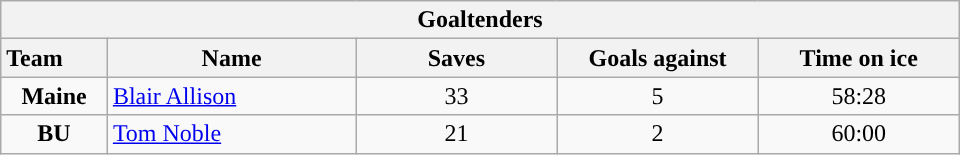<table class="wikitable" style="width:40em; text-align:right;">
<tr>
<th colspan=5>Goaltenders</th>
</tr>
<tr>
<th style="width:4em; text-align:left;">Team</th>
<th style="width:10em;">Name</th>
<th style="width:8em;">Saves</th>
<th style="width:8em;">Goals against</th>
<th style="width:8em;">Time on ice</th>
</tr>
<tr>
<td align=center><strong>Maine</strong></td>
<td style="text-align:left;"><a href='#'>Blair Allison</a></td>
<td align=center>33</td>
<td align=center>5</td>
<td align=center>58:28</td>
</tr>
<tr>
<td align=center><strong>BU</strong></td>
<td style="text-align:left;"><a href='#'>Tom Noble</a></td>
<td align=center>21</td>
<td align=center>2</td>
<td align=center>60:00</td>
</tr>
</table>
